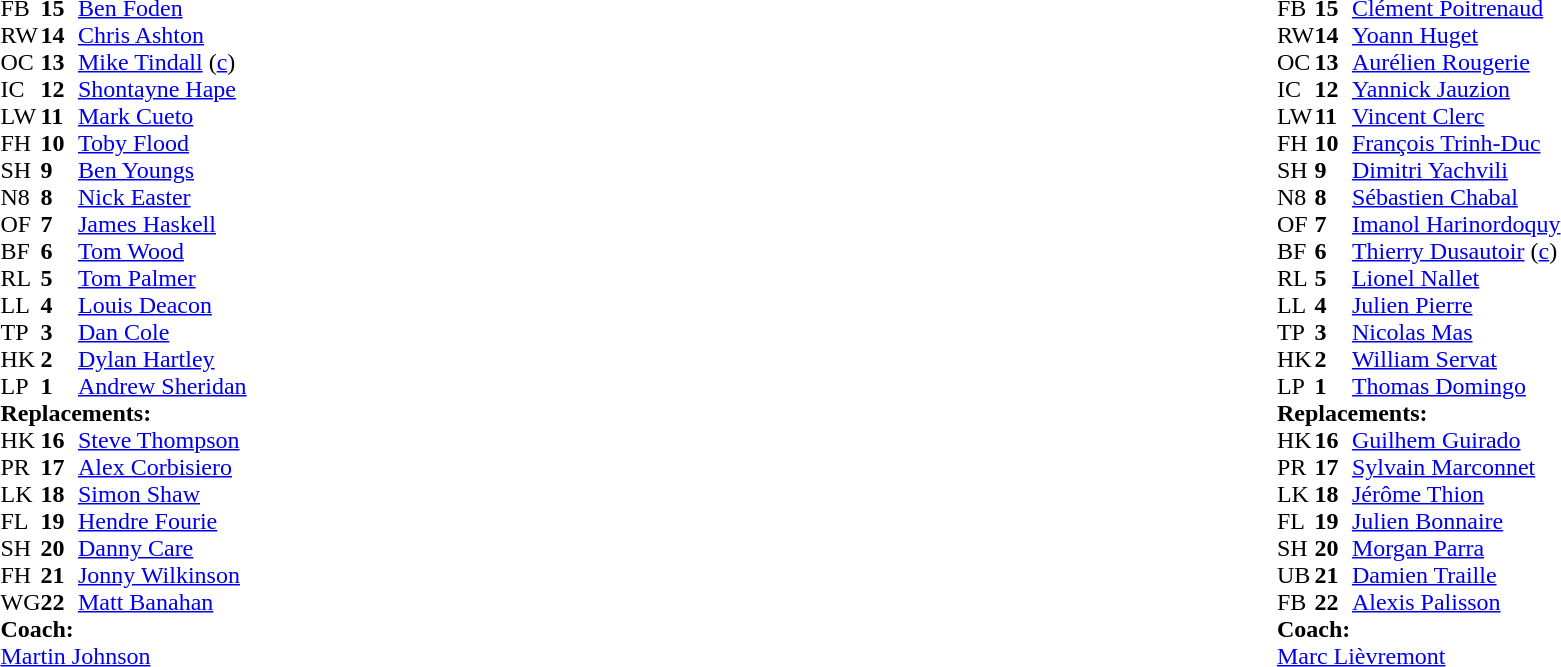<table width="100%">
<tr>
<td valign="top" width="50%"><br><table cellspacing="0" cellpadding="0">
<tr>
<th width="25"></th>
<th width="25"></th>
</tr>
<tr>
<td>FB</td>
<td><strong>15</strong></td>
<td><a href='#'>Ben Foden</a></td>
</tr>
<tr>
<td>RW</td>
<td><strong>14</strong></td>
<td><a href='#'>Chris Ashton</a></td>
</tr>
<tr>
<td>OC</td>
<td><strong>13</strong></td>
<td><a href='#'>Mike Tindall</a> (<a href='#'>c</a>)</td>
</tr>
<tr>
<td>IC</td>
<td><strong>12</strong></td>
<td><a href='#'>Shontayne Hape</a></td>
<td></td>
<td></td>
</tr>
<tr>
<td>LW</td>
<td><strong>11</strong></td>
<td><a href='#'>Mark Cueto</a></td>
</tr>
<tr>
<td>FH</td>
<td><strong>10</strong></td>
<td><a href='#'>Toby Flood</a></td>
<td></td>
<td></td>
</tr>
<tr>
<td>SH</td>
<td><strong>9</strong></td>
<td><a href='#'>Ben Youngs</a></td>
<td></td>
<td></td>
</tr>
<tr>
<td>N8</td>
<td><strong>8</strong></td>
<td><a href='#'>Nick Easter</a></td>
</tr>
<tr>
<td>OF</td>
<td><strong>7</strong></td>
<td><a href='#'>James Haskell</a></td>
</tr>
<tr>
<td>BF</td>
<td><strong>6</strong></td>
<td><a href='#'>Tom Wood</a></td>
</tr>
<tr>
<td>RL</td>
<td><strong>5</strong></td>
<td><a href='#'>Tom Palmer</a></td>
</tr>
<tr>
<td>LL</td>
<td><strong>4</strong></td>
<td><a href='#'>Louis Deacon</a></td>
<td></td>
<td></td>
</tr>
<tr>
<td>TP</td>
<td><strong>3</strong></td>
<td><a href='#'>Dan Cole</a></td>
<td></td>
<td></td>
</tr>
<tr>
<td>HK</td>
<td><strong>2</strong></td>
<td><a href='#'>Dylan Hartley</a></td>
<td></td>
<td></td>
</tr>
<tr>
<td>LP</td>
<td><strong>1</strong></td>
<td><a href='#'>Andrew Sheridan</a></td>
<td></td>
<td></td>
</tr>
<tr>
<td colspan="3"><strong>Replacements:</strong></td>
</tr>
<tr>
<td>HK</td>
<td><strong>16</strong></td>
<td><a href='#'>Steve Thompson</a></td>
<td></td>
<td></td>
</tr>
<tr>
<td>PR</td>
<td><strong>17</strong></td>
<td><a href='#'>Alex Corbisiero</a></td>
<td></td>
<td></td>
</tr>
<tr>
<td>LK</td>
<td><strong>18</strong></td>
<td><a href='#'>Simon Shaw</a></td>
<td></td>
<td></td>
</tr>
<tr>
<td>FL</td>
<td><strong>19</strong></td>
<td><a href='#'>Hendre Fourie</a></td>
<td></td>
<td></td>
</tr>
<tr>
<td>SH</td>
<td><strong>20</strong></td>
<td><a href='#'>Danny Care</a></td>
<td></td>
<td></td>
</tr>
<tr>
<td>FH</td>
<td><strong>21</strong></td>
<td><a href='#'>Jonny Wilkinson</a></td>
<td></td>
<td></td>
</tr>
<tr>
<td>WG</td>
<td><strong>22</strong></td>
<td><a href='#'>Matt Banahan</a></td>
<td></td>
<td></td>
</tr>
<tr>
<td colspan="3"><strong>Coach:</strong></td>
</tr>
<tr>
<td colspan="4"><a href='#'>Martin Johnson</a></td>
</tr>
</table>
</td>
<td valign="top"></td>
<td valign="top" width="50%"><br><table cellspacing="0" cellpadding="0" align="center">
<tr>
<th width="25"></th>
<th width="25"></th>
</tr>
<tr>
<td>FB</td>
<td><strong>15</strong></td>
<td><a href='#'>Clément Poitrenaud</a></td>
<td></td>
<td></td>
</tr>
<tr>
<td>RW</td>
<td><strong>14</strong></td>
<td><a href='#'>Yoann Huget</a></td>
</tr>
<tr>
<td>OC</td>
<td><strong>13</strong></td>
<td><a href='#'>Aurélien Rougerie</a></td>
</tr>
<tr>
<td>IC</td>
<td><strong>12</strong></td>
<td><a href='#'>Yannick Jauzion</a></td>
</tr>
<tr>
<td>LW</td>
<td><strong>11</strong></td>
<td><a href='#'>Vincent Clerc</a></td>
</tr>
<tr>
<td>FH</td>
<td><strong>10</strong></td>
<td><a href='#'>François Trinh-Duc</a></td>
<td></td>
<td></td>
</tr>
<tr>
<td>SH</td>
<td><strong>9</strong></td>
<td><a href='#'>Dimitri Yachvili</a></td>
<td></td>
<td></td>
</tr>
<tr>
<td>N8</td>
<td><strong>8</strong></td>
<td><a href='#'>Sébastien Chabal</a></td>
<td></td>
<td></td>
</tr>
<tr>
<td>OF</td>
<td><strong>7</strong></td>
<td><a href='#'>Imanol Harinordoquy</a></td>
</tr>
<tr>
<td>BF</td>
<td><strong>6</strong></td>
<td><a href='#'>Thierry Dusautoir</a> (<a href='#'>c</a>)</td>
</tr>
<tr>
<td>RL</td>
<td><strong>5</strong></td>
<td><a href='#'>Lionel Nallet</a></td>
</tr>
<tr>
<td>LL</td>
<td><strong>4</strong></td>
<td><a href='#'>Julien Pierre</a></td>
<td></td>
<td></td>
</tr>
<tr>
<td>TP</td>
<td><strong>3</strong></td>
<td><a href='#'>Nicolas Mas</a></td>
</tr>
<tr>
<td>HK</td>
<td><strong>2</strong></td>
<td><a href='#'>William Servat</a></td>
<td></td>
<td></td>
</tr>
<tr>
<td>LP</td>
<td><strong>1</strong></td>
<td><a href='#'>Thomas Domingo</a></td>
<td></td>
<td></td>
</tr>
<tr>
<td colspan="3"><strong>Replacements:</strong></td>
</tr>
<tr>
<td>HK</td>
<td><strong>16</strong></td>
<td><a href='#'>Guilhem Guirado</a></td>
<td></td>
<td></td>
</tr>
<tr>
<td>PR</td>
<td><strong>17</strong></td>
<td><a href='#'>Sylvain Marconnet</a></td>
<td></td>
<td></td>
</tr>
<tr>
<td>LK</td>
<td><strong>18</strong></td>
<td><a href='#'>Jérôme Thion</a></td>
<td></td>
<td></td>
</tr>
<tr>
<td>FL</td>
<td><strong>19</strong></td>
<td><a href='#'>Julien Bonnaire</a></td>
<td></td>
<td></td>
</tr>
<tr>
<td>SH</td>
<td><strong>20</strong></td>
<td><a href='#'>Morgan Parra</a></td>
<td></td>
<td></td>
</tr>
<tr>
<td>UB</td>
<td><strong>21</strong></td>
<td><a href='#'>Damien Traille</a></td>
<td></td>
<td></td>
</tr>
<tr>
<td>FB</td>
<td><strong>22</strong></td>
<td><a href='#'>Alexis Palisson</a></td>
<td></td>
<td></td>
</tr>
<tr>
<td colspan="3"><strong>Coach:</strong></td>
</tr>
<tr>
<td colspan="4"> <a href='#'>Marc Lièvremont</a></td>
</tr>
</table>
</td>
</tr>
</table>
